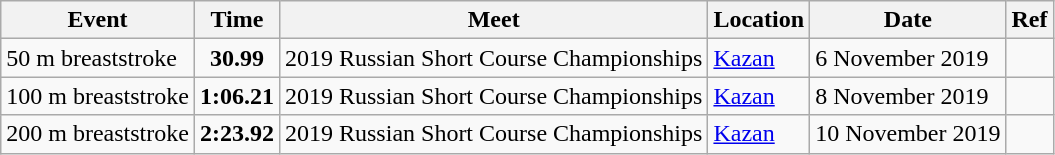<table class="wikitable">
<tr>
<th>Event</th>
<th>Time</th>
<th>Meet</th>
<th>Location</th>
<th>Date</th>
<th>Ref</th>
</tr>
<tr>
<td>50 m breaststroke</td>
<td style="text-align:center;"><strong>30.99</strong></td>
<td>2019 Russian Short Course Championships</td>
<td><a href='#'>Kazan</a></td>
<td>6 November 2019</td>
<td style="text-align:center;"></td>
</tr>
<tr>
<td>100 m breaststroke</td>
<td style="text-align:center;"><strong>1:06.21</strong></td>
<td>2019 Russian Short Course Championships</td>
<td><a href='#'>Kazan</a></td>
<td>8 November 2019</td>
<td style="text-align:center;"></td>
</tr>
<tr>
<td>200 m breaststroke</td>
<td style="text-align:center;"><strong>2:23.92</strong></td>
<td>2019 Russian Short Course Championships</td>
<td><a href='#'>Kazan</a></td>
<td>10 November 2019</td>
<td style="text-align:center;"></td>
</tr>
</table>
